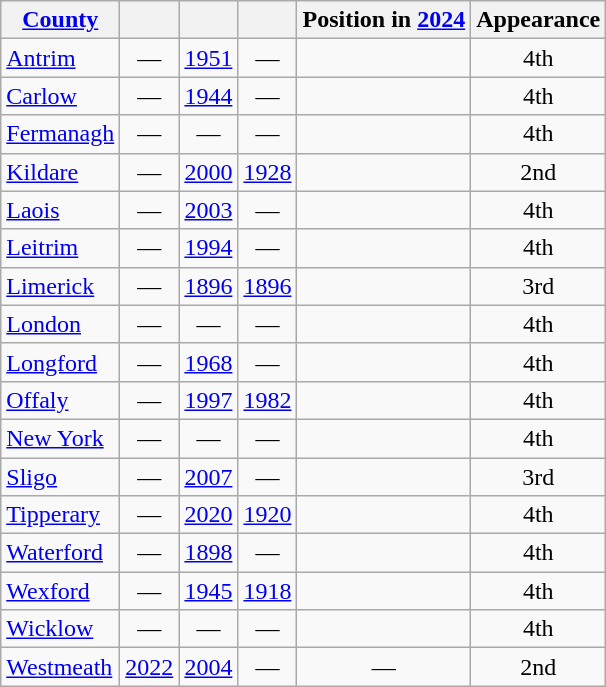<table class="wikitable sortable" style="text-align:center">
<tr>
<th><a href='#'>County</a></th>
<th></th>
<th></th>
<th></th>
<th>Position in <a href='#'>2024</a></th>
<th>Appearance</th>
</tr>
<tr>
<td style="text-align:left"> <a href='#'>Antrim</a></td>
<td>—</td>
<td><a href='#'>1951</a></td>
<td>—</td>
<td></td>
<td>4th</td>
</tr>
<tr>
<td style="text-align:left"> <a href='#'>Carlow</a></td>
<td>—</td>
<td><a href='#'>1944</a></td>
<td>—</td>
<td></td>
<td>4th</td>
</tr>
<tr>
<td style="text-align:left"> <a href='#'>Fermanagh</a></td>
<td>—</td>
<td>—</td>
<td>—</td>
<td></td>
<td>4th</td>
</tr>
<tr>
<td style="text-align:left"> <a href='#'>Kildare</a></td>
<td>—</td>
<td><a href='#'>2000</a></td>
<td><a href='#'>1928</a></td>
<td></td>
<td>2nd</td>
</tr>
<tr>
<td style="text-align:left"> <a href='#'>Laois</a></td>
<td>—</td>
<td><a href='#'>2003</a></td>
<td>—</td>
<td></td>
<td>4th</td>
</tr>
<tr>
<td style="text-align:left"> <a href='#'>Leitrim</a></td>
<td>—</td>
<td><a href='#'>1994</a></td>
<td>—</td>
<td></td>
<td>4th</td>
</tr>
<tr>
<td style="text-align:left"> <a href='#'>Limerick</a></td>
<td>—</td>
<td><a href='#'>1896</a></td>
<td><a href='#'>1896</a></td>
<td></td>
<td>3rd</td>
</tr>
<tr>
<td style="text-align:left"> <a href='#'>London</a></td>
<td>—</td>
<td>—</td>
<td>—</td>
<td></td>
<td>4th</td>
</tr>
<tr>
<td style="text-align:left"> <a href='#'>Longford</a></td>
<td>—</td>
<td><a href='#'>1968</a></td>
<td>—</td>
<td></td>
<td>4th</td>
</tr>
<tr>
<td style="text-align:left"> <a href='#'>Offaly</a></td>
<td>—</td>
<td><a href='#'>1997</a></td>
<td><a href='#'>1982</a></td>
<td></td>
<td>4th</td>
</tr>
<tr>
<td style="text-align:left"> <a href='#'>New York</a></td>
<td>—</td>
<td>—</td>
<td>—</td>
<td></td>
<td>4th</td>
</tr>
<tr>
<td style="text-align:left"> <a href='#'>Sligo</a></td>
<td>—</td>
<td><a href='#'>2007</a></td>
<td>—</td>
<td></td>
<td>3rd</td>
</tr>
<tr>
<td style="text-align:left"> <a href='#'>Tipperary</a></td>
<td>—</td>
<td><a href='#'>2020</a></td>
<td><a href='#'>1920</a></td>
<td></td>
<td>4th</td>
</tr>
<tr>
<td style="text-align:left"> <a href='#'>Waterford</a></td>
<td>—</td>
<td><a href='#'>1898</a></td>
<td>—</td>
<td></td>
<td>4th</td>
</tr>
<tr>
<td style="text-align:left"> <a href='#'>Wexford</a></td>
<td>—</td>
<td><a href='#'>1945</a></td>
<td><a href='#'>1918</a></td>
<td></td>
<td>4th</td>
</tr>
<tr>
<td style="text-align:left"> <a href='#'>Wicklow</a></td>
<td>—</td>
<td>—</td>
<td>—</td>
<td></td>
<td>4th</td>
</tr>
<tr>
<td style="text-align:left"> <a href='#'>Westmeath</a></td>
<td><a href='#'>2022</a></td>
<td><a href='#'>2004</a></td>
<td>—</td>
<td>—</td>
<td>2nd</td>
</tr>
</table>
